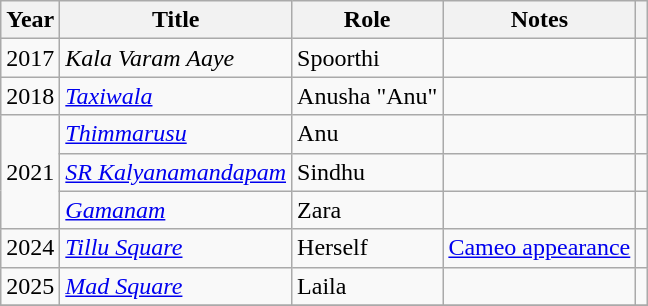<table class="wikitable sortable">
<tr>
<th>Year</th>
<th>Title</th>
<th>Role</th>
<th class="unsortable">Notes</th>
<th class="unsortable"></th>
</tr>
<tr>
<td>2017</td>
<td><em>Kala Varam Aaye</em></td>
<td>Spoorthi</td>
<td></td>
<td></td>
</tr>
<tr>
<td>2018</td>
<td><em><a href='#'>Taxiwala</a></em></td>
<td>Anusha "Anu"</td>
<td></td>
<td></td>
</tr>
<tr>
<td rowspan="3">2021</td>
<td><em><a href='#'>Thimmarusu</a></em></td>
<td>Anu</td>
<td></td>
<td></td>
</tr>
<tr>
<td><em><a href='#'>SR Kalyanamandapam</a></em></td>
<td>Sindhu</td>
<td></td>
<td></td>
</tr>
<tr>
<td><em><a href='#'>Gamanam</a></em></td>
<td>Zara</td>
<td></td>
<td></td>
</tr>
<tr>
<td>2024</td>
<td><em><a href='#'>Tillu Square</a></em></td>
<td>Herself</td>
<td><a href='#'>Cameo appearance</a></td>
<td></td>
</tr>
<tr>
<td>2025</td>
<td><em><a href='#'>Mad Square</a></em></td>
<td>Laila</td>
<td></td>
<td></td>
</tr>
<tr>
</tr>
</table>
